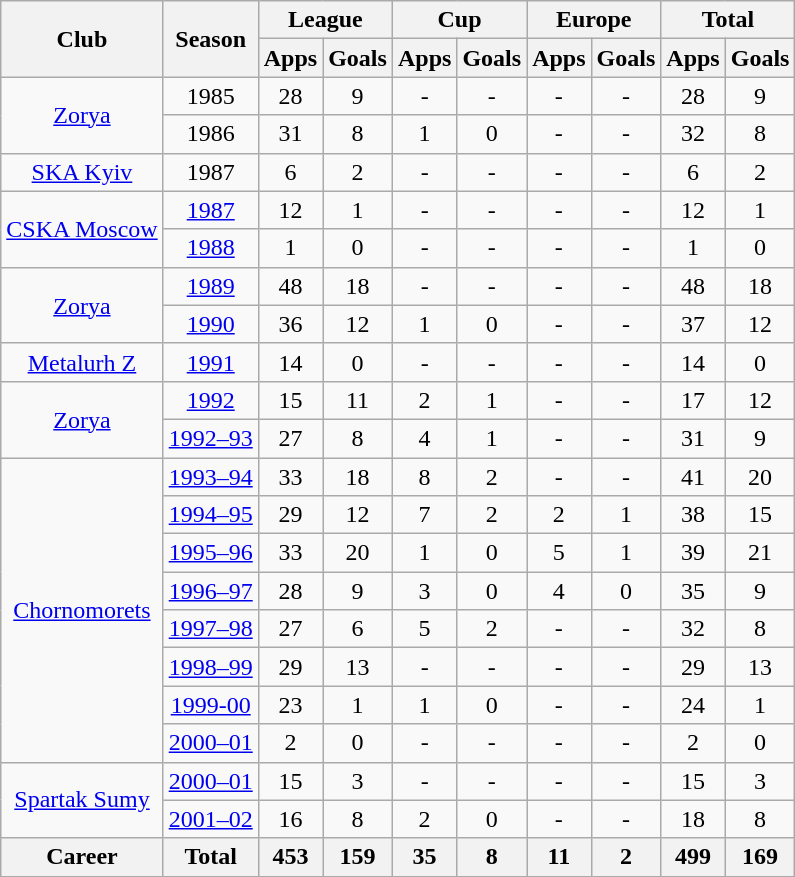<table class="wikitable" style="text-align: center;">
<tr>
<th rowspan="2">Club</th>
<th rowspan="2">Season</th>
<th colspan="2">League</th>
<th colspan="2">Cup</th>
<th colspan="2">Europe</th>
<th colspan="2">Total</th>
</tr>
<tr>
<th>Apps</th>
<th>Goals</th>
<th>Apps</th>
<th>Goals</th>
<th>Apps</th>
<th>Goals</th>
<th>Apps</th>
<th>Goals</th>
</tr>
<tr>
<td rowspan="2"><a href='#'>Zorya</a></td>
<td>1985</td>
<td>28</td>
<td>9</td>
<td>-</td>
<td>-</td>
<td>-</td>
<td>-</td>
<td>28</td>
<td>9</td>
</tr>
<tr>
<td>1986</td>
<td>31</td>
<td>8</td>
<td>1</td>
<td>0</td>
<td>-</td>
<td>-</td>
<td>32</td>
<td>8</td>
</tr>
<tr>
<td rowspan="1"><a href='#'>SKA Kyiv</a></td>
<td>1987</td>
<td>6</td>
<td>2</td>
<td>-</td>
<td>-</td>
<td>-</td>
<td>-</td>
<td>6</td>
<td>2</td>
</tr>
<tr>
<td rowspan="2"><a href='#'>CSKA Moscow</a></td>
<td><a href='#'>1987</a></td>
<td>12</td>
<td>1</td>
<td>-</td>
<td>-</td>
<td>-</td>
<td>-</td>
<td>12</td>
<td>1</td>
</tr>
<tr>
<td><a href='#'>1988</a></td>
<td>1</td>
<td>0</td>
<td>-</td>
<td>-</td>
<td>-</td>
<td>-</td>
<td>1</td>
<td>0</td>
</tr>
<tr>
<td rowspan="2"><a href='#'>Zorya</a></td>
<td><a href='#'>1989</a></td>
<td>48</td>
<td>18</td>
<td>-</td>
<td>-</td>
<td>-</td>
<td>-</td>
<td>48</td>
<td>18</td>
</tr>
<tr>
<td><a href='#'>1990</a></td>
<td>36</td>
<td>12</td>
<td>1</td>
<td>0</td>
<td>-</td>
<td>-</td>
<td>37</td>
<td>12</td>
</tr>
<tr>
<td rowspan="1"><a href='#'>Metalurh Z</a></td>
<td><a href='#'>1991</a></td>
<td>14</td>
<td>0</td>
<td>-</td>
<td>-</td>
<td>-</td>
<td>-</td>
<td>14</td>
<td>0</td>
</tr>
<tr>
<td rowspan="2"><a href='#'>Zorya</a></td>
<td><a href='#'>1992</a></td>
<td>15</td>
<td>11</td>
<td>2</td>
<td>1</td>
<td>-</td>
<td>-</td>
<td>17</td>
<td>12</td>
</tr>
<tr>
<td><a href='#'>1992–93</a></td>
<td>27</td>
<td>8</td>
<td>4</td>
<td>1</td>
<td>-</td>
<td>-</td>
<td>31</td>
<td>9</td>
</tr>
<tr>
<td rowspan="8"><a href='#'>Chornomorets</a></td>
<td><a href='#'>1993–94</a></td>
<td>33</td>
<td>18</td>
<td>8</td>
<td>2</td>
<td>-</td>
<td>-</td>
<td>41</td>
<td>20</td>
</tr>
<tr>
<td><a href='#'>1994–95</a></td>
<td>29</td>
<td>12</td>
<td>7</td>
<td>2</td>
<td>2</td>
<td>1</td>
<td>38</td>
<td>15</td>
</tr>
<tr>
<td><a href='#'>1995–96</a></td>
<td>33</td>
<td>20</td>
<td>1</td>
<td>0</td>
<td>5</td>
<td>1</td>
<td>39</td>
<td>21</td>
</tr>
<tr>
<td><a href='#'>1996–97</a></td>
<td>28</td>
<td>9</td>
<td>3</td>
<td>0</td>
<td>4</td>
<td>0</td>
<td>35</td>
<td>9</td>
</tr>
<tr>
<td><a href='#'>1997–98</a></td>
<td>27</td>
<td>6</td>
<td>5</td>
<td>2</td>
<td>-</td>
<td>-</td>
<td>32</td>
<td>8</td>
</tr>
<tr>
<td><a href='#'>1998–99</a></td>
<td>29</td>
<td>13</td>
<td>-</td>
<td>-</td>
<td>-</td>
<td>-</td>
<td>29</td>
<td>13</td>
</tr>
<tr>
<td><a href='#'>1999-00</a></td>
<td>23</td>
<td>1</td>
<td>1</td>
<td>0</td>
<td>-</td>
<td>-</td>
<td>24</td>
<td>1</td>
</tr>
<tr>
<td><a href='#'>2000–01</a></td>
<td>2</td>
<td>0</td>
<td>-</td>
<td>-</td>
<td>-</td>
<td>-</td>
<td>2</td>
<td>0</td>
</tr>
<tr>
<td rowspan="2"><a href='#'>Spartak Sumy</a></td>
<td><a href='#'>2000–01</a></td>
<td>15</td>
<td>3</td>
<td>-</td>
<td>-</td>
<td>-</td>
<td>-</td>
<td>15</td>
<td>3</td>
</tr>
<tr>
<td><a href='#'>2001–02</a></td>
<td>16</td>
<td>8</td>
<td>2</td>
<td>0</td>
<td>-</td>
<td>-</td>
<td>18</td>
<td>8</td>
</tr>
<tr>
<th>Career</th>
<th>Total</th>
<th>453</th>
<th>159</th>
<th>35</th>
<th>8</th>
<th>11</th>
<th>2</th>
<th>499</th>
<th>169</th>
</tr>
</table>
